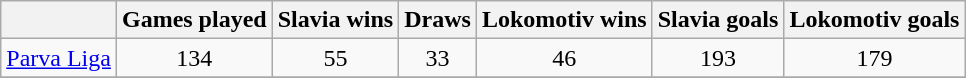<table class="wikitable" style="text-align: center;">
<tr>
<th></th>
<th>Games played</th>
<th>Slavia wins</th>
<th>Draws</th>
<th>Lokomotiv wins</th>
<th>Slavia goals</th>
<th>Lokomotiv goals</th>
</tr>
<tr>
<td><a href='#'>Parva Liga</a></td>
<td>134</td>
<td>55</td>
<td>33</td>
<td>46</td>
<td>193</td>
<td>179</td>
</tr>
<tr>
</tr>
</table>
